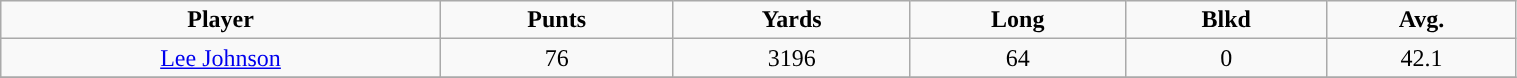<table class="wikitable" width="80%">
<tr align="center">
<td><strong>Player</strong></td>
<td><strong>Punts</strong></td>
<td><strong>Yards</strong></td>
<td><strong>Long</strong></td>
<td><strong>Blkd</strong></td>
<td><strong>Avg.</strong></td>
</tr>
<tr align="center" bgcolor="">
<td><a href='#'>Lee Johnson</a></td>
<td>76</td>
<td>3196</td>
<td>64</td>
<td>0</td>
<td>42.1</td>
</tr>
<tr align="center" bgcolor="">
</tr>
</table>
